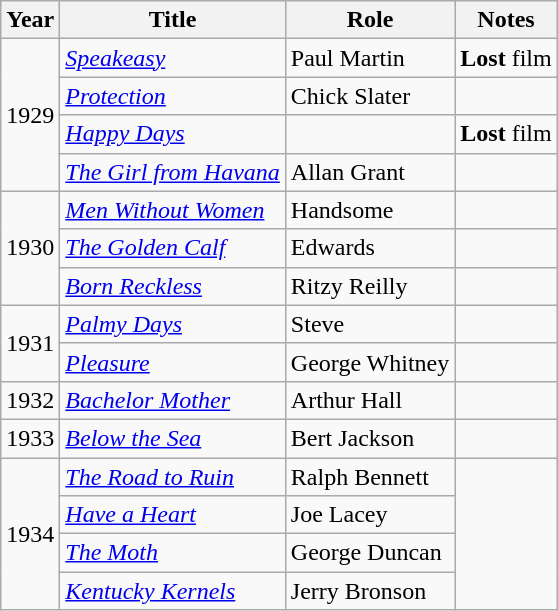<table class="wikitable sortable">
<tr>
<th>Year</th>
<th>Title</th>
<th>Role</th>
<th class="unsortable">Notes</th>
</tr>
<tr>
<td rowspan=4>1929</td>
<td><em><a href='#'>Speakeasy</a></em></td>
<td>Paul Martin</td>
<td><strong>Lost</strong> film</td>
</tr>
<tr>
<td><em><a href='#'>Protection</a></em></td>
<td>Chick Slater</td>
<td></td>
</tr>
<tr>
<td><em><a href='#'>Happy Days</a></em></td>
<td></td>
<td><strong>Lost</strong> film</td>
</tr>
<tr>
<td><em><a href='#'>The Girl from Havana</a></em></td>
<td>Allan Grant</td>
<td></td>
</tr>
<tr>
<td rowspan=3>1930</td>
<td><em><a href='#'>Men Without Women</a></em></td>
<td>Handsome</td>
<td></td>
</tr>
<tr>
<td><em><a href='#'>The Golden Calf</a></em></td>
<td>Edwards</td>
<td></td>
</tr>
<tr>
<td><em><a href='#'>Born Reckless</a></em></td>
<td>Ritzy Reilly</td>
<td></td>
</tr>
<tr>
<td rowspan=2>1931</td>
<td><em><a href='#'>Palmy Days</a></em></td>
<td>Steve</td>
<td></td>
</tr>
<tr>
<td><em><a href='#'>Pleasure</a></em></td>
<td>George Whitney</td>
<td></td>
</tr>
<tr>
<td>1932</td>
<td><em><a href='#'>Bachelor Mother</a></em></td>
<td>Arthur Hall</td>
<td></td>
</tr>
<tr>
<td>1933</td>
<td><em><a href='#'>Below the Sea</a></em></td>
<td>Bert Jackson</td>
<td></td>
</tr>
<tr>
<td rowspan=4>1934</td>
<td><em><a href='#'>The Road to Ruin</a></em></td>
<td>Ralph Bennett</td>
</tr>
<tr>
<td><em><a href='#'>Have a Heart</a></em></td>
<td>Joe Lacey</td>
</tr>
<tr>
<td><em><a href='#'>The Moth</a></em></td>
<td>George Duncan</td>
</tr>
<tr>
<td><em><a href='#'>Kentucky Kernels</a></em></td>
<td>Jerry Bronson</td>
</tr>
</table>
